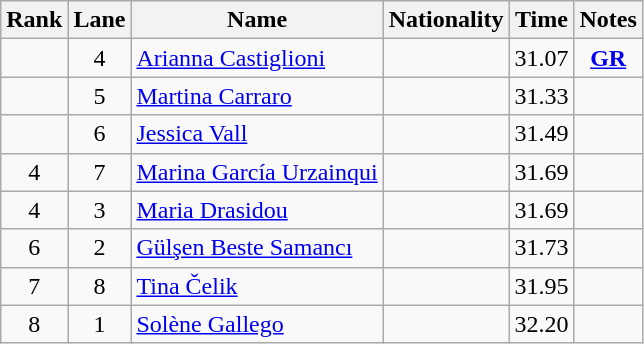<table class="wikitable sortable" style="text-align:center">
<tr>
<th>Rank</th>
<th>Lane</th>
<th>Name</th>
<th>Nationality</th>
<th>Time</th>
<th>Notes</th>
</tr>
<tr>
<td></td>
<td>4</td>
<td align="left"><a href='#'>Arianna Castiglioni</a></td>
<td align="left"></td>
<td>31.07</td>
<td><strong><a href='#'>GR</a></strong></td>
</tr>
<tr>
<td></td>
<td>5</td>
<td align="left"><a href='#'>Martina Carraro</a></td>
<td align="left"></td>
<td>31.33</td>
<td></td>
</tr>
<tr>
<td></td>
<td>6</td>
<td align="left"><a href='#'>Jessica Vall</a></td>
<td align="left"></td>
<td>31.49</td>
<td></td>
</tr>
<tr>
<td>4</td>
<td>7</td>
<td align="left"><a href='#'>Marina García Urzainqui</a></td>
<td align="left"></td>
<td>31.69</td>
<td></td>
</tr>
<tr>
<td>4</td>
<td>3</td>
<td align="left"><a href='#'>Maria Drasidou</a></td>
<td align="left"></td>
<td>31.69</td>
<td></td>
</tr>
<tr>
<td>6</td>
<td>2</td>
<td align="left"><a href='#'>Gülşen Beste Samancı</a></td>
<td align="left"></td>
<td>31.73</td>
<td></td>
</tr>
<tr>
<td>7</td>
<td>8</td>
<td align="left"><a href='#'>Tina Čelik</a></td>
<td align="left"></td>
<td>31.95</td>
<td></td>
</tr>
<tr>
<td>8</td>
<td>1</td>
<td align="left"><a href='#'>Solène Gallego</a></td>
<td align="left"></td>
<td>32.20</td>
<td></td>
</tr>
</table>
